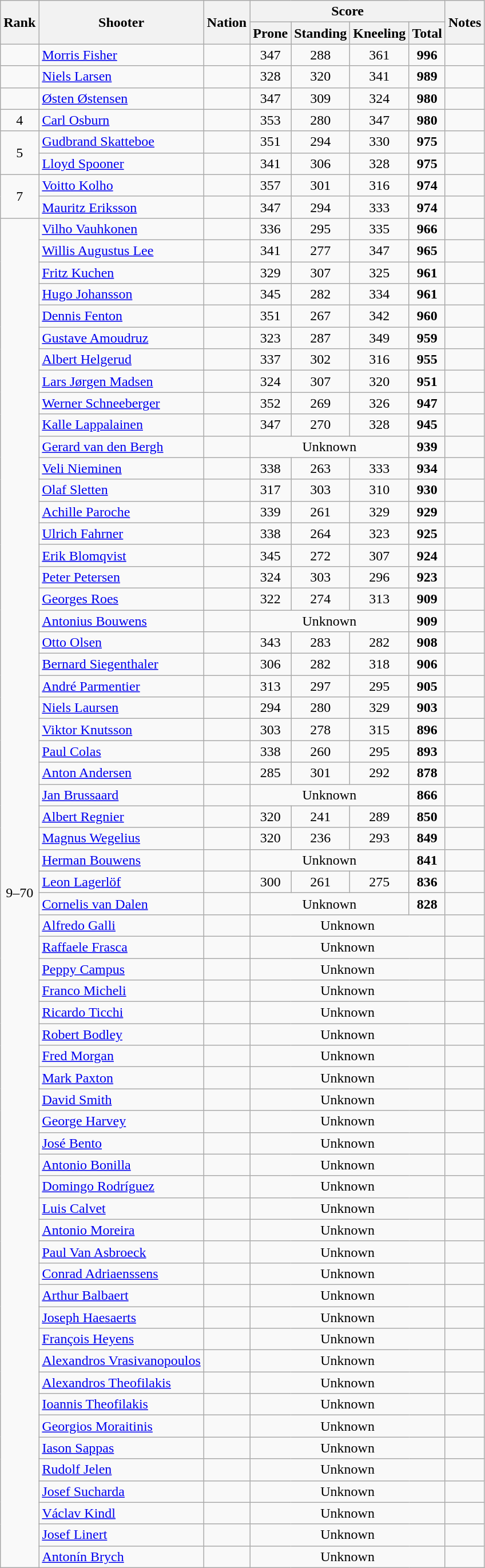<table class="wikitable sortable" style="text-align:center">
<tr>
<th rowspan=2>Rank</th>
<th rowspan=2>Shooter</th>
<th rowspan=2>Nation</th>
<th colspan=4>Score</th>
<th rowspan=2>Notes</th>
</tr>
<tr>
<th>Prone</th>
<th>Standing</th>
<th>Kneeling</th>
<th>Total</th>
</tr>
<tr>
<td></td>
<td align=left><a href='#'>Morris Fisher</a></td>
<td align=left></td>
<td>347</td>
<td>288</td>
<td>361</td>
<td><strong>996</strong></td>
<td></td>
</tr>
<tr>
<td></td>
<td align=left><a href='#'>Niels Larsen</a></td>
<td align=left></td>
<td>328</td>
<td>320</td>
<td>341</td>
<td><strong>989</strong></td>
<td></td>
</tr>
<tr>
<td></td>
<td align=left><a href='#'>Østen Østensen</a></td>
<td align=left></td>
<td>347</td>
<td>309</td>
<td>324</td>
<td><strong>980</strong></td>
<td></td>
</tr>
<tr>
<td>4</td>
<td align=left><a href='#'>Carl Osburn</a></td>
<td align=left></td>
<td>353</td>
<td>280</td>
<td>347</td>
<td><strong>980</strong></td>
<td></td>
</tr>
<tr>
<td rowspan=2>5</td>
<td align=left><a href='#'>Gudbrand Skatteboe</a></td>
<td align=left></td>
<td>351</td>
<td>294</td>
<td>330</td>
<td><strong>975</strong></td>
<td></td>
</tr>
<tr>
<td align=left><a href='#'>Lloyd Spooner</a></td>
<td align=left></td>
<td>341</td>
<td>306</td>
<td>328</td>
<td><strong>975</strong></td>
<td></td>
</tr>
<tr>
<td rowspan=2>7</td>
<td align=left><a href='#'>Voitto Kolho</a></td>
<td align=left></td>
<td>357</td>
<td>301</td>
<td>316</td>
<td><strong>974</strong></td>
<td></td>
</tr>
<tr>
<td align=left><a href='#'>Mauritz Eriksson</a></td>
<td align=left></td>
<td>347</td>
<td>294</td>
<td>333</td>
<td><strong>974</strong></td>
<td></td>
</tr>
<tr>
<td rowspan=62>9–70</td>
<td align=left><a href='#'>Vilho Vauhkonen</a></td>
<td align=left></td>
<td>336</td>
<td>295</td>
<td>335</td>
<td><strong>966</strong></td>
<td></td>
</tr>
<tr>
<td align=left><a href='#'>Willis Augustus Lee</a></td>
<td align=left></td>
<td>341</td>
<td>277</td>
<td>347</td>
<td><strong>965</strong></td>
<td></td>
</tr>
<tr>
<td align=left><a href='#'>Fritz Kuchen</a></td>
<td align=left></td>
<td>329</td>
<td>307</td>
<td>325</td>
<td><strong>961</strong></td>
<td></td>
</tr>
<tr>
<td align=left><a href='#'>Hugo Johansson</a></td>
<td align=left></td>
<td>345</td>
<td>282</td>
<td>334</td>
<td><strong>961</strong></td>
<td></td>
</tr>
<tr>
<td align=left><a href='#'>Dennis Fenton</a></td>
<td align=left></td>
<td>351</td>
<td>267</td>
<td>342</td>
<td><strong>960</strong></td>
<td></td>
</tr>
<tr>
<td align=left><a href='#'>Gustave Amoudruz</a></td>
<td align=left></td>
<td>323</td>
<td>287</td>
<td>349</td>
<td><strong>959</strong></td>
<td></td>
</tr>
<tr>
<td align=left><a href='#'>Albert Helgerud</a></td>
<td align=left></td>
<td>337</td>
<td>302</td>
<td>316</td>
<td><strong>955</strong></td>
<td></td>
</tr>
<tr>
<td align=left><a href='#'>Lars Jørgen Madsen</a></td>
<td align=left></td>
<td>324</td>
<td>307</td>
<td>320</td>
<td><strong>951</strong></td>
<td></td>
</tr>
<tr>
<td align=left><a href='#'>Werner Schneeberger</a></td>
<td align=left></td>
<td>352</td>
<td>269</td>
<td>326</td>
<td><strong>947</strong></td>
<td></td>
</tr>
<tr>
<td align=left><a href='#'>Kalle Lappalainen</a></td>
<td align=left></td>
<td>347</td>
<td>270</td>
<td>328</td>
<td><strong>945</strong></td>
<td></td>
</tr>
<tr>
<td align=left><a href='#'>Gerard van den Bergh</a></td>
<td align=left></td>
<td colspan=3 data-sort-value=1>Unknown</td>
<td><strong>939</strong></td>
<td></td>
</tr>
<tr>
<td align=left><a href='#'>Veli Nieminen</a></td>
<td align=left></td>
<td>338</td>
<td>263</td>
<td>333</td>
<td><strong>934</strong></td>
<td></td>
</tr>
<tr>
<td align=left><a href='#'>Olaf Sletten</a></td>
<td align=left></td>
<td>317</td>
<td>303</td>
<td>310</td>
<td><strong>930</strong></td>
<td></td>
</tr>
<tr>
<td align=left><a href='#'>Achille Paroche</a></td>
<td align=left></td>
<td>339</td>
<td>261</td>
<td>329</td>
<td><strong>929</strong></td>
<td></td>
</tr>
<tr>
<td align=left><a href='#'>Ulrich Fahrner</a></td>
<td align=left></td>
<td>338</td>
<td>264</td>
<td>323</td>
<td><strong>925</strong></td>
<td></td>
</tr>
<tr>
<td align=left><a href='#'>Erik Blomqvist</a></td>
<td align=left></td>
<td>345</td>
<td>272</td>
<td>307</td>
<td><strong>924</strong></td>
<td></td>
</tr>
<tr>
<td align=left><a href='#'>Peter Petersen</a></td>
<td align=left></td>
<td>324</td>
<td>303</td>
<td>296</td>
<td><strong>923</strong></td>
<td></td>
</tr>
<tr>
<td align=left><a href='#'>Georges Roes</a></td>
<td align=left></td>
<td>322</td>
<td>274</td>
<td>313</td>
<td><strong>909</strong></td>
<td></td>
</tr>
<tr>
<td align=left><a href='#'>Antonius Bouwens</a></td>
<td align=left></td>
<td colspan=3 data-sort-value=1>Unknown</td>
<td><strong>909</strong></td>
<td></td>
</tr>
<tr>
<td align=left><a href='#'>Otto Olsen</a></td>
<td align=left></td>
<td>343</td>
<td>283</td>
<td>282</td>
<td><strong>908</strong></td>
<td></td>
</tr>
<tr>
<td align=left><a href='#'>Bernard Siegenthaler</a></td>
<td align=left></td>
<td>306</td>
<td>282</td>
<td>318</td>
<td><strong>906</strong></td>
<td></td>
</tr>
<tr>
<td align=left><a href='#'>André Parmentier</a></td>
<td align=left></td>
<td>313</td>
<td>297</td>
<td>295</td>
<td><strong>905</strong></td>
<td></td>
</tr>
<tr>
<td align=left><a href='#'>Niels Laursen</a></td>
<td align=left></td>
<td>294</td>
<td>280</td>
<td>329</td>
<td><strong>903</strong></td>
<td></td>
</tr>
<tr>
<td align=left><a href='#'>Viktor Knutsson</a></td>
<td align=left></td>
<td>303</td>
<td>278</td>
<td>315</td>
<td><strong>896</strong></td>
<td></td>
</tr>
<tr>
<td align=left><a href='#'>Paul Colas</a></td>
<td align=left></td>
<td>338</td>
<td>260</td>
<td>295</td>
<td><strong>893</strong></td>
<td></td>
</tr>
<tr>
<td align=left><a href='#'>Anton Andersen</a></td>
<td align=left></td>
<td>285</td>
<td>301</td>
<td>292</td>
<td><strong>878</strong></td>
<td></td>
</tr>
<tr>
<td align=left><a href='#'>Jan Brussaard</a></td>
<td align=left></td>
<td colspan=3 data-sort-value=1>Unknown</td>
<td><strong>866</strong></td>
<td></td>
</tr>
<tr>
<td align=left><a href='#'>Albert Regnier</a></td>
<td align=left></td>
<td>320</td>
<td>241</td>
<td>289</td>
<td><strong>850</strong></td>
<td></td>
</tr>
<tr>
<td align=left><a href='#'>Magnus Wegelius</a></td>
<td align=left></td>
<td>320</td>
<td>236</td>
<td>293</td>
<td><strong>849</strong></td>
<td></td>
</tr>
<tr>
<td align=left><a href='#'>Herman Bouwens</a></td>
<td align=left></td>
<td colspan=3 data-sort-value=1>Unknown</td>
<td><strong>841</strong></td>
<td></td>
</tr>
<tr>
<td align=left><a href='#'>Leon Lagerlöf</a></td>
<td align=left></td>
<td>300</td>
<td>261</td>
<td>275</td>
<td><strong>836</strong></td>
<td></td>
</tr>
<tr>
<td align=left><a href='#'>Cornelis van Dalen</a></td>
<td align=left></td>
<td colspan=3 data-sort-value=1>Unknown</td>
<td><strong>828</strong></td>
<td></td>
</tr>
<tr>
<td align=left><a href='#'>Alfredo Galli</a></td>
<td align=left></td>
<td colspan=4 data-sort-value=1>Unknown</td>
<td></td>
</tr>
<tr>
<td align=left><a href='#'>Raffaele Frasca</a></td>
<td align=left></td>
<td colspan=4 data-sort-value=1>Unknown</td>
<td></td>
</tr>
<tr>
<td align=left><a href='#'>Peppy Campus</a></td>
<td align=left></td>
<td colspan=4 data-sort-value=1>Unknown</td>
<td></td>
</tr>
<tr>
<td align=left><a href='#'>Franco Micheli</a></td>
<td align=left></td>
<td colspan=4 data-sort-value=1>Unknown</td>
<td></td>
</tr>
<tr>
<td align=left><a href='#'>Ricardo Ticchi</a></td>
<td align=left></td>
<td colspan=4 data-sort-value=1>Unknown</td>
<td></td>
</tr>
<tr>
<td align=left><a href='#'>Robert Bodley</a></td>
<td align=left></td>
<td colspan=4 data-sort-value=1>Unknown</td>
<td></td>
</tr>
<tr>
<td align=left><a href='#'>Fred Morgan</a></td>
<td align=left></td>
<td colspan=4 data-sort-value=1>Unknown</td>
<td></td>
</tr>
<tr>
<td align=left><a href='#'>Mark Paxton</a></td>
<td align=left></td>
<td colspan=4 data-sort-value=1>Unknown</td>
<td></td>
</tr>
<tr>
<td align=left><a href='#'>David Smith</a></td>
<td align=left></td>
<td colspan=4 data-sort-value=1>Unknown</td>
<td></td>
</tr>
<tr>
<td align=left><a href='#'>George Harvey</a></td>
<td align=left></td>
<td colspan=4 data-sort-value=1>Unknown</td>
<td></td>
</tr>
<tr>
<td align=left><a href='#'>José Bento</a></td>
<td align=left></td>
<td colspan=4 data-sort-value=1>Unknown</td>
<td></td>
</tr>
<tr>
<td align=left><a href='#'>Antonio Bonilla</a></td>
<td align=left></td>
<td colspan=4 data-sort-value=1>Unknown</td>
<td></td>
</tr>
<tr>
<td align=left><a href='#'>Domingo Rodríguez</a></td>
<td align=left></td>
<td colspan=4 data-sort-value=1>Unknown</td>
<td></td>
</tr>
<tr>
<td align=left><a href='#'>Luis Calvet</a></td>
<td align=left></td>
<td colspan=4 data-sort-value=1>Unknown</td>
<td></td>
</tr>
<tr>
<td align=left><a href='#'>Antonio Moreira</a></td>
<td align=left></td>
<td colspan=4 data-sort-value=1>Unknown</td>
<td></td>
</tr>
<tr>
<td align=left><a href='#'>Paul Van Asbroeck</a></td>
<td align=left></td>
<td colspan=4 data-sort-value=1>Unknown</td>
<td></td>
</tr>
<tr>
<td align=left><a href='#'>Conrad Adriaenssens</a></td>
<td align=left></td>
<td colspan=4 data-sort-value=1>Unknown</td>
<td></td>
</tr>
<tr>
<td align=left><a href='#'>Arthur Balbaert</a></td>
<td align=left></td>
<td colspan=4 data-sort-value=1>Unknown</td>
<td></td>
</tr>
<tr>
<td align=left><a href='#'>Joseph Haesaerts</a></td>
<td align=left></td>
<td colspan=4 data-sort-value=1>Unknown</td>
<td></td>
</tr>
<tr>
<td align=left><a href='#'>François Heyens</a></td>
<td align=left></td>
<td colspan=4 data-sort-value=1>Unknown</td>
<td></td>
</tr>
<tr>
<td align=left><a href='#'>Alexandros Vrasivanopoulos</a></td>
<td align=left></td>
<td colspan=4 data-sort-value=1>Unknown</td>
<td></td>
</tr>
<tr>
<td align=left><a href='#'>Alexandros Theofilakis</a></td>
<td align=left></td>
<td colspan=4 data-sort-value=1>Unknown</td>
<td></td>
</tr>
<tr>
<td align=left><a href='#'>Ioannis Theofilakis</a></td>
<td align=left></td>
<td colspan=4 data-sort-value=1>Unknown</td>
<td></td>
</tr>
<tr>
<td align=left><a href='#'>Georgios Moraitinis</a></td>
<td align=left></td>
<td colspan=4 data-sort-value=1>Unknown</td>
<td></td>
</tr>
<tr>
<td align=left><a href='#'>Iason Sappas</a></td>
<td align=left></td>
<td colspan=4 data-sort-value=1>Unknown</td>
<td></td>
</tr>
<tr>
<td align=left><a href='#'>Rudolf Jelen</a></td>
<td align=left></td>
<td colspan=4 data-sort-value=1>Unknown</td>
<td></td>
</tr>
<tr>
<td align=left><a href='#'>Josef Sucharda</a></td>
<td align=left></td>
<td colspan=4 data-sort-value=1>Unknown</td>
<td></td>
</tr>
<tr>
<td align=left><a href='#'>Václav Kindl</a></td>
<td align=left></td>
<td colspan=4 data-sort-value=1>Unknown</td>
<td></td>
</tr>
<tr>
<td align=left><a href='#'>Josef Linert</a></td>
<td align=left></td>
<td colspan=4 data-sort-value=1>Unknown</td>
<td></td>
</tr>
<tr>
<td align=left><a href='#'>Antonín Brych</a></td>
<td align=left></td>
<td colspan=4 data-sort-value=1>Unknown</td>
<td></td>
</tr>
</table>
